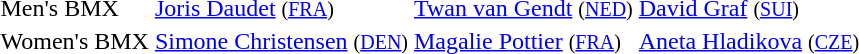<table>
<tr>
<td>Men's BMX<br></td>
<td> <a href='#'>Joris Daudet</a> <small>(<a href='#'>FRA</a>)</small></td>
<td> <a href='#'>Twan van Gendt</a> <small>(<a href='#'>NED</a>)</small></td>
<td> <a href='#'>David Graf</a> <small>(<a href='#'>SUI</a>)</small></td>
</tr>
<tr>
<td>Women's BMX<br></td>
<td> <a href='#'>Simone Christensen</a> <small>(<a href='#'>DEN</a>)</small></td>
<td> <a href='#'>Magalie Pottier</a> <small>(<a href='#'>FRA</a>)</small></td>
<td> <a href='#'>Aneta Hladikova</a> <small>(<a href='#'>CZE</a>)</small></td>
</tr>
</table>
